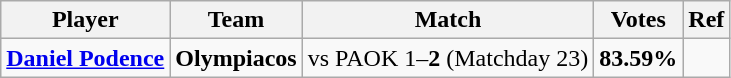<table class="wikitable" style="text-align: left;">
<tr>
<th>Player</th>
<th>Team</th>
<th>Match</th>
<th>Votes</th>
<th>Ref</th>
</tr>
<tr>
<td> <strong><a href='#'>Daniel Podence</a></strong></td>
<td><strong>Olympiacos</strong></td>
<td>vs PAOK 1–<strong>2</strong> (Matchday 23)</td>
<td><strong>83.59%</strong></td>
<td align="center"></td>
</tr>
</table>
